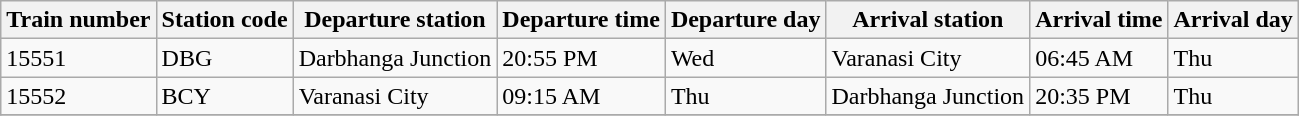<table class="wikitable">
<tr>
<th>Train number</th>
<th>Station code</th>
<th>Departure station</th>
<th>Departure time</th>
<th>Departure day</th>
<th>Arrival station</th>
<th>Arrival time</th>
<th>Arrival day</th>
</tr>
<tr>
<td>15551</td>
<td>DBG</td>
<td>Darbhanga Junction</td>
<td>20:55 PM</td>
<td>Wed</td>
<td>Varanasi City</td>
<td>06:45 AM</td>
<td>Thu</td>
</tr>
<tr>
<td>15552</td>
<td>BCY</td>
<td>Varanasi City</td>
<td>09:15 AM</td>
<td>Thu</td>
<td>Darbhanga Junction</td>
<td>20:35 PM</td>
<td>Thu</td>
</tr>
<tr>
</tr>
</table>
